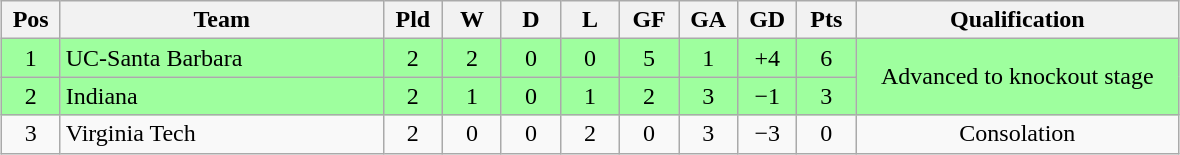<table class="wikitable" style="text-align:center; margin: 1em auto">
<tr>
<th style="width:2em">Pos</th>
<th style="width:13em">Team</th>
<th style="width:2em">Pld</th>
<th style="width:2em">W</th>
<th style="width:2em">D</th>
<th style="width:2em">L</th>
<th style="width:2em">GF</th>
<th style="width:2em">GA</th>
<th style="width:2em">GD</th>
<th style="width:2em">Pts</th>
<th style="width:13em">Qualification</th>
</tr>
<tr bgcolor="#9eff9e">
<td>1</td>
<td style="text-align:left">UC-Santa Barbara</td>
<td>2</td>
<td>2</td>
<td>0</td>
<td>0</td>
<td>5</td>
<td>1</td>
<td>+4</td>
<td>6</td>
<td rowspan="2">Advanced to knockout stage</td>
</tr>
<tr bgcolor="#9eff9e">
<td>2</td>
<td style="text-align:left">Indiana</td>
<td>2</td>
<td>1</td>
<td>0</td>
<td>1</td>
<td>2</td>
<td>3</td>
<td>−1</td>
<td>3</td>
</tr>
<tr>
<td>3</td>
<td style="text-align:left">Virginia Tech</td>
<td>2</td>
<td>0</td>
<td>0</td>
<td>2</td>
<td>0</td>
<td>3</td>
<td>−3</td>
<td>0</td>
<td>Consolation</td>
</tr>
</table>
